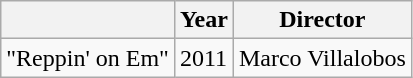<table class="wikitable">
<tr>
<th></th>
<th>Year</th>
<th>Director</th>
</tr>
<tr>
<td>"Reppin' on Em"</td>
<td>2011</td>
<td>Marco Villalobos</td>
</tr>
</table>
